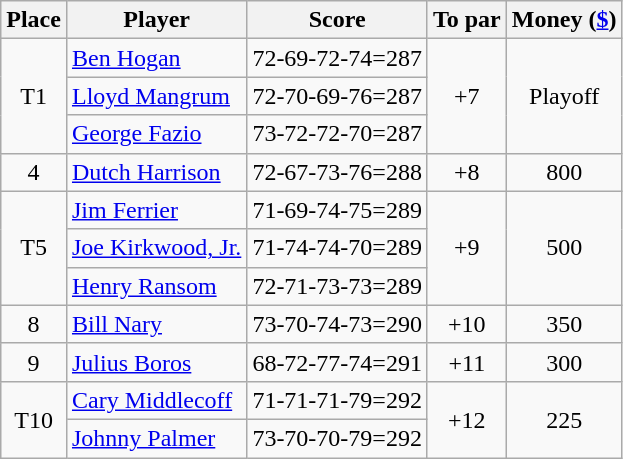<table class=wikitable>
<tr>
<th>Place</th>
<th>Player</th>
<th>Score</th>
<th>To par</th>
<th>Money (<a href='#'>$</a>)</th>
</tr>
<tr>
<td rowspan=3 align=center>T1</td>
<td> <a href='#'>Ben Hogan</a></td>
<td>72-69-72-74=287</td>
<td rowspan=3 align=center>+7</td>
<td rowspan=3 align=center>Playoff</td>
</tr>
<tr>
<td> <a href='#'>Lloyd Mangrum</a></td>
<td>72-70-69-76=287</td>
</tr>
<tr>
<td> <a href='#'>George Fazio</a></td>
<td>73-72-72-70=287</td>
</tr>
<tr>
<td align=center>4</td>
<td> <a href='#'>Dutch Harrison</a></td>
<td>72-67-73-76=288</td>
<td align=center>+8</td>
<td align=center>800</td>
</tr>
<tr>
<td rowspan=3 align=center>T5</td>
<td> <a href='#'>Jim Ferrier</a></td>
<td>71-69-74-75=289</td>
<td rowspan=3 align=center>+9</td>
<td rowspan=3 align=center>500</td>
</tr>
<tr>
<td> <a href='#'>Joe Kirkwood, Jr.</a></td>
<td>71-74-74-70=289</td>
</tr>
<tr>
<td> <a href='#'>Henry Ransom</a></td>
<td>72-71-73-73=289</td>
</tr>
<tr>
<td align=center>8</td>
<td> <a href='#'>Bill Nary</a></td>
<td>73-70-74-73=290</td>
<td align=center>+10</td>
<td align=center>350</td>
</tr>
<tr>
<td align=center>9</td>
<td> <a href='#'>Julius Boros</a></td>
<td>68-72-77-74=291</td>
<td align=center>+11</td>
<td align=center>300</td>
</tr>
<tr>
<td rowspan=2 align=center>T10</td>
<td> <a href='#'>Cary Middlecoff</a></td>
<td>71-71-71-79=292</td>
<td rowspan=2 align=center>+12</td>
<td rowspan=2 align=center>225</td>
</tr>
<tr>
<td> <a href='#'>Johnny Palmer</a></td>
<td>73-70-70-79=292</td>
</tr>
</table>
